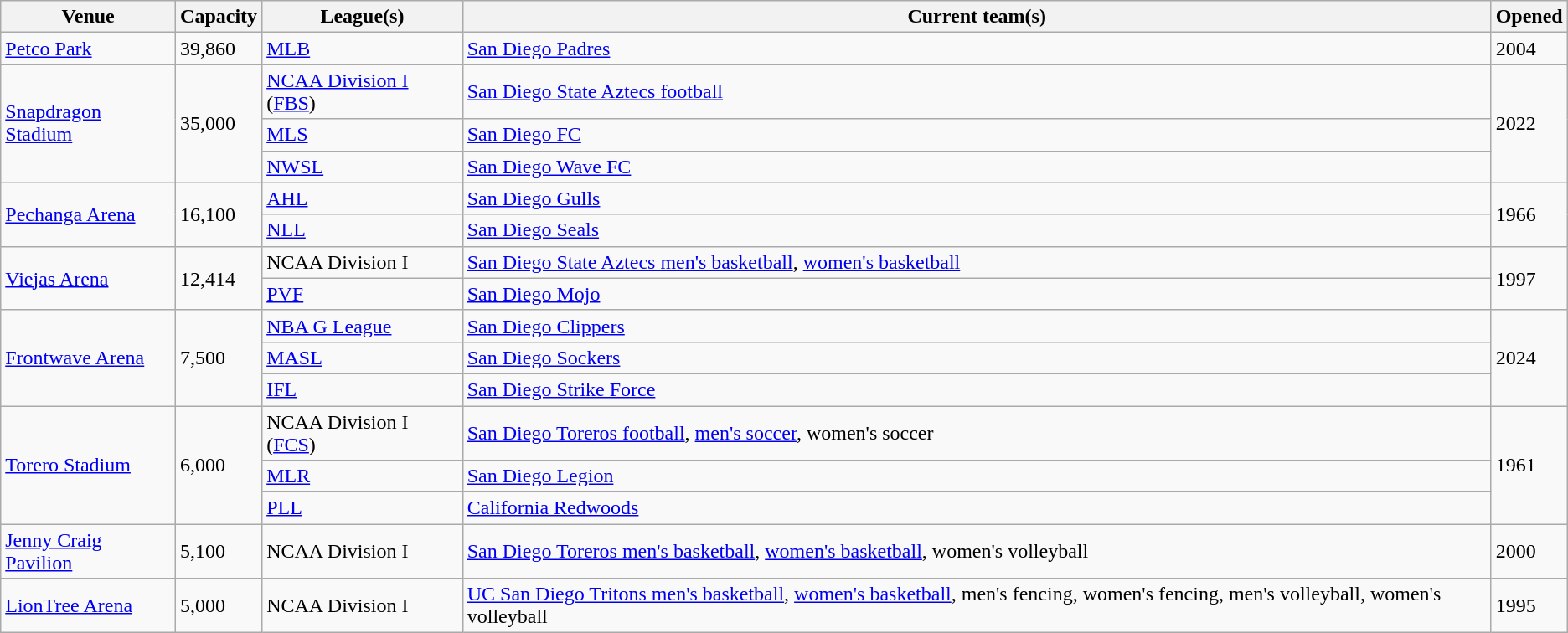<table class="wikitable sortable">
<tr>
<th>Venue</th>
<th>Capacity</th>
<th>League(s)</th>
<th>Current team(s)</th>
<th>Opened</th>
</tr>
<tr>
<td><a href='#'>Petco Park</a></td>
<td>39,860</td>
<td><a href='#'>MLB</a></td>
<td><a href='#'>San Diego Padres</a></td>
<td>2004</td>
</tr>
<tr>
<td rowspan="3"><a href='#'>Snapdragon Stadium</a></td>
<td rowspan="3">35,000</td>
<td><a href='#'>NCAA Division I</a> (<a href='#'>FBS</a>)</td>
<td><a href='#'>San Diego State Aztecs football</a></td>
<td rowspan="3">2022</td>
</tr>
<tr>
<td><a href='#'>MLS</a></td>
<td><a href='#'>San Diego FC</a></td>
</tr>
<tr>
<td><a href='#'>NWSL</a></td>
<td><a href='#'>San Diego Wave FC</a></td>
</tr>
<tr>
<td rowspan="2"><a href='#'>Pechanga Arena</a></td>
<td rowspan="2">16,100</td>
<td><a href='#'>AHL</a></td>
<td><a href='#'>San Diego Gulls</a></td>
<td rowspan="2">1966</td>
</tr>
<tr>
<td><a href='#'>NLL</a></td>
<td><a href='#'>San Diego Seals</a></td>
</tr>
<tr>
<td rowspan="2"><a href='#'>Viejas Arena</a></td>
<td rowspan="2">12,414</td>
<td>NCAA Division I</td>
<td><a href='#'>San Diego State Aztecs men's basketball</a>, <a href='#'>women's basketball</a></td>
<td rowspan="2">1997</td>
</tr>
<tr>
<td><a href='#'>PVF</a></td>
<td><a href='#'>San Diego Mojo</a></td>
</tr>
<tr>
<td rowspan="3"><a href='#'>Frontwave Arena</a></td>
<td rowspan="3">7,500</td>
<td><a href='#'>NBA G League</a></td>
<td><a href='#'>San Diego Clippers</a></td>
<td rowspan="3">2024</td>
</tr>
<tr>
<td><a href='#'>MASL</a></td>
<td><a href='#'>San Diego Sockers</a></td>
</tr>
<tr>
<td><a href='#'>IFL</a></td>
<td><a href='#'>San Diego Strike Force</a></td>
</tr>
<tr>
<td rowspan="3"><a href='#'>Torero Stadium</a></td>
<td rowspan="3">6,000</td>
<td>NCAA Division I (<a href='#'>FCS</a>)</td>
<td><a href='#'>San Diego Toreros football</a>, <a href='#'>men's soccer</a>, women's soccer</td>
<td rowspan="3">1961</td>
</tr>
<tr>
<td><a href='#'>MLR</a></td>
<td><a href='#'>San Diego Legion</a></td>
</tr>
<tr>
<td><a href='#'>PLL</a></td>
<td><a href='#'>California Redwoods</a></td>
</tr>
<tr>
<td><a href='#'>Jenny Craig Pavilion</a></td>
<td>5,100</td>
<td>NCAA Division I</td>
<td><a href='#'>San Diego Toreros men's basketball</a>, <a href='#'>women's basketball</a>, women's volleyball</td>
<td>2000</td>
</tr>
<tr>
<td><a href='#'>LionTree Arena</a></td>
<td>5,000</td>
<td>NCAA Division I</td>
<td><a href='#'>UC San Diego Tritons men's basketball</a>, <a href='#'>women's basketball</a>, men's fencing, women's fencing, men's volleyball, women's volleyball</td>
<td>1995</td>
</tr>
</table>
